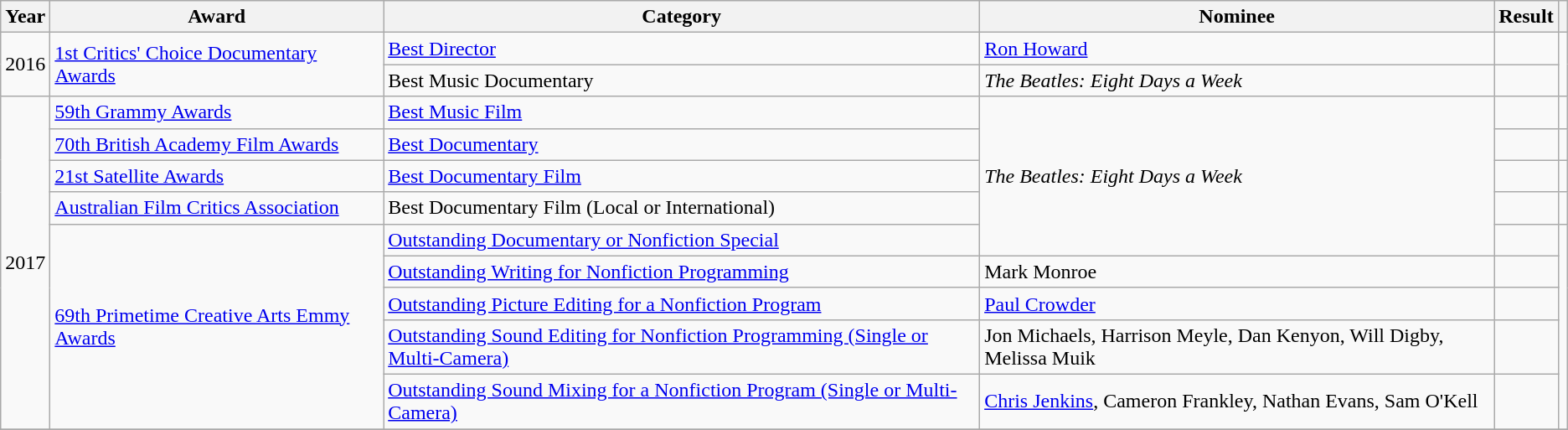<table class="wikitable sortable">
<tr>
<th>Year</th>
<th>Award</th>
<th>Category</th>
<th>Nominee</th>
<th>Result</th>
<th class="unsortable"></th>
</tr>
<tr>
<td rowspan="2">2016</td>
<td rowspan="2"><a href='#'>1st Critics' Choice Documentary Awards</a></td>
<td><a href='#'>Best Director</a></td>
<td><a href='#'>Ron Howard</a></td>
<td></td>
<td rowspan="2" align="center"></td>
</tr>
<tr>
<td>Best Music Documentary</td>
<td><em>The Beatles: Eight Days a Week</em></td>
<td></td>
</tr>
<tr>
<td rowspan="9">2017</td>
<td><a href='#'>59th Grammy Awards</a></td>
<td><a href='#'>Best Music Film</a></td>
<td rowspan="5"><em>The Beatles: Eight Days a Week</em></td>
<td></td>
<td></td>
</tr>
<tr>
<td><a href='#'>70th British Academy Film Awards</a></td>
<td><a href='#'>Best Documentary</a></td>
<td></td>
<td></td>
</tr>
<tr>
<td><a href='#'>21st Satellite Awards</a></td>
<td><a href='#'>Best Documentary Film</a></td>
<td></td>
<td></td>
</tr>
<tr>
<td><a href='#'>Australian Film Critics Association</a></td>
<td>Best Documentary Film (Local or International)</td>
<td></td>
<td style="text-align:center;"></td>
</tr>
<tr>
<td rowspan="5"><a href='#'>69th Primetime Creative Arts Emmy Awards</a></td>
<td><a href='#'>Outstanding Documentary or Nonfiction Special</a></td>
<td></td>
<td rowspan="5"></td>
</tr>
<tr>
<td><a href='#'>Outstanding Writing for Nonfiction Programming</a></td>
<td>Mark Monroe</td>
<td></td>
</tr>
<tr>
<td><a href='#'>Outstanding Picture Editing for a Nonfiction Program</a></td>
<td><a href='#'>Paul Crowder</a></td>
<td></td>
</tr>
<tr>
<td><a href='#'>Outstanding Sound Editing for Nonfiction Programming (Single or Multi-Camera)</a></td>
<td>Jon Michaels, Harrison Meyle, Dan Kenyon, Will Digby, Melissa Muik</td>
<td></td>
</tr>
<tr>
<td><a href='#'>Outstanding Sound Mixing for a Nonfiction Program (Single or Multi-Camera)</a></td>
<td><a href='#'>Chris Jenkins</a>, Cameron Frankley, Nathan Evans, Sam O'Kell</td>
<td></td>
</tr>
<tr>
</tr>
</table>
